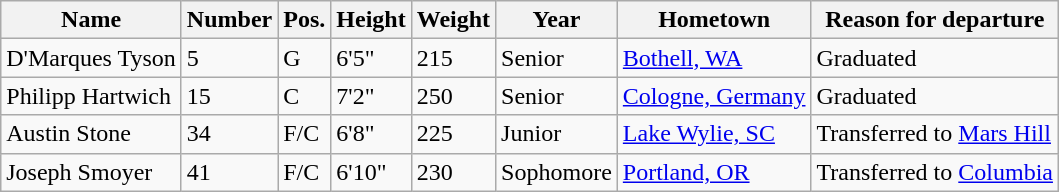<table class="wikitable sortable" border="1">
<tr>
<th>Name</th>
<th>Number</th>
<th>Pos.</th>
<th>Height</th>
<th>Weight</th>
<th>Year</th>
<th>Hometown</th>
<th class="unsortable">Reason for departure</th>
</tr>
<tr>
<td>D'Marques Tyson</td>
<td>5</td>
<td>G</td>
<td>6'5"</td>
<td>215</td>
<td>Senior</td>
<td><a href='#'>Bothell, WA</a></td>
<td>Graduated</td>
</tr>
<tr>
<td>Philipp Hartwich</td>
<td>15</td>
<td>C</td>
<td>7'2"</td>
<td>250</td>
<td>Senior</td>
<td><a href='#'>Cologne, Germany</a></td>
<td>Graduated</td>
</tr>
<tr>
<td>Austin Stone</td>
<td>34</td>
<td>F/C</td>
<td>6'8"</td>
<td>225</td>
<td>Junior</td>
<td><a href='#'>Lake Wylie, SC</a></td>
<td>Transferred to <a href='#'>Mars Hill</a></td>
</tr>
<tr>
<td>Joseph Smoyer</td>
<td>41</td>
<td>F/C</td>
<td>6'10"</td>
<td>230</td>
<td>Sophomore</td>
<td><a href='#'>Portland, OR</a></td>
<td>Transferred to <a href='#'>Columbia</a></td>
</tr>
</table>
